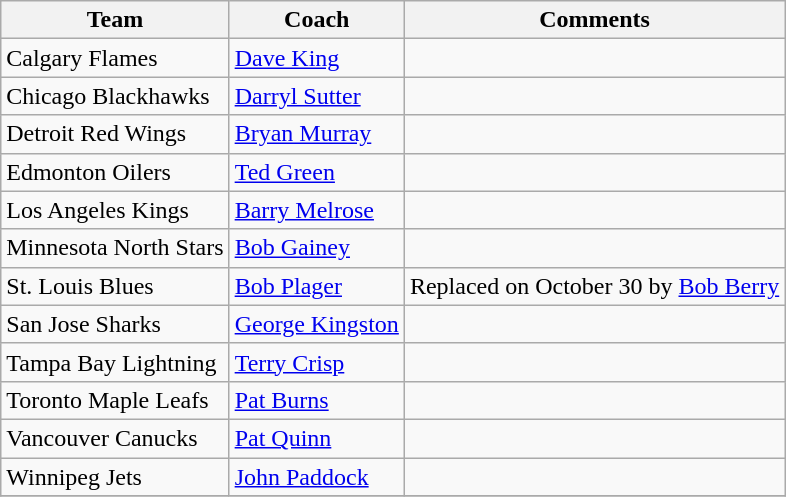<table class="wikitable">
<tr>
<th bgcolor="#DDDDFF">Team</th>
<th bgcolor="#DDDDFF">Coach</th>
<th bgcolor="#DDDDFF">Comments</th>
</tr>
<tr>
<td>Calgary Flames</td>
<td><a href='#'>Dave King</a></td>
<td></td>
</tr>
<tr>
<td>Chicago Blackhawks</td>
<td><a href='#'>Darryl Sutter</a></td>
<td></td>
</tr>
<tr>
<td>Detroit Red Wings</td>
<td><a href='#'>Bryan Murray</a></td>
<td></td>
</tr>
<tr>
<td>Edmonton Oilers</td>
<td><a href='#'>Ted Green</a></td>
<td></td>
</tr>
<tr>
<td>Los Angeles Kings</td>
<td><a href='#'>Barry Melrose</a></td>
<td></td>
</tr>
<tr>
<td>Minnesota North Stars</td>
<td><a href='#'>Bob Gainey</a></td>
<td></td>
</tr>
<tr>
<td>St. Louis Blues</td>
<td><a href='#'>Bob Plager</a></td>
<td>Replaced on October 30 by <a href='#'>Bob Berry</a></td>
</tr>
<tr>
<td>San Jose Sharks</td>
<td><a href='#'>George Kingston</a></td>
<td></td>
</tr>
<tr>
<td>Tampa Bay Lightning</td>
<td><a href='#'>Terry Crisp</a></td>
<td></td>
</tr>
<tr>
<td>Toronto Maple Leafs</td>
<td><a href='#'>Pat Burns</a></td>
<td></td>
</tr>
<tr>
<td>Vancouver Canucks</td>
<td><a href='#'>Pat Quinn</a></td>
<td></td>
</tr>
<tr>
<td>Winnipeg Jets</td>
<td><a href='#'>John Paddock</a></td>
<td></td>
</tr>
<tr>
</tr>
</table>
